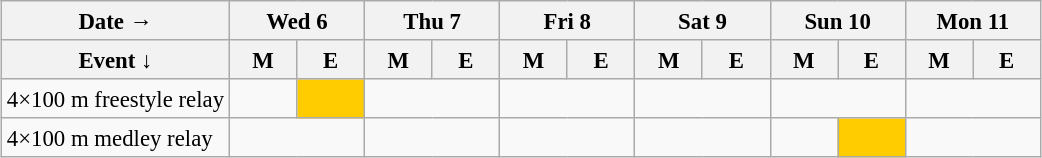<table class="wikitable" style="margin:0.5em auto; font-size:95%; line-height:1.25em;">
<tr style="text-align:center;">
<th>Date →</th>
<th colspan="2">Wed 6</th>
<th colspan="2">Thu 7</th>
<th colspan="2">Fri 8</th>
<th colspan="2">Sat 9</th>
<th colspan="2">Sun 10</th>
<th colspan="2">Mon 11</th>
</tr>
<tr>
<th>Event   ↓</th>
<th style="width:2.5em;">M</th>
<th style="width:2.5em;">E</th>
<th style="width:2.5em;">M</th>
<th style="width:2.5em;">E</th>
<th style="width:2.5em;">M</th>
<th style="width:2.5em;">E</th>
<th style="width:2.5em;">M</th>
<th style="width:2.5em;">E</th>
<th style="width:2.5em;">M</th>
<th style="width:2.5em;">E</th>
<th style="width:2.5em;">M</th>
<th style="width:2.5em;">E</th>
</tr>
<tr style="text-align:center;">
<td style="text-align:left;">4×100 m freestyle relay</td>
<td></td>
<td style="background-color:#ffcc00;"></td>
<td colspan="2"></td>
<td colspan="2"></td>
<td colspan="2"></td>
<td colspan="2"></td>
<td colspan="2"></td>
</tr>
<tr style="text-align:center;">
<td style="text-align:left;">4×100 m medley relay</td>
<td colspan="2"></td>
<td colspan="2"></td>
<td colspan="2"></td>
<td colspan="2"></td>
<td></td>
<td style="background-color:#ffcc00;"></td>
<td colspan="2"></td>
</tr>
</table>
